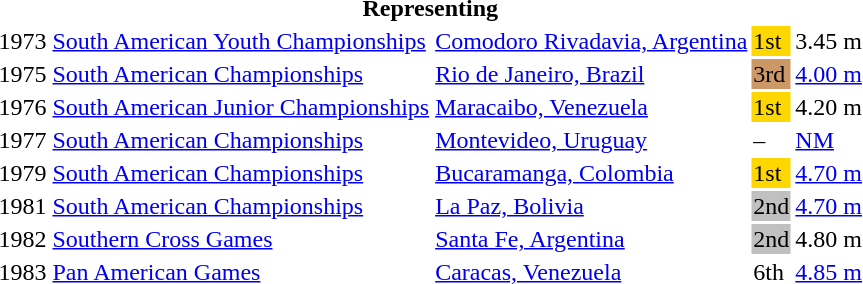<table>
<tr>
<th colspan="5">Representing </th>
</tr>
<tr>
<td>1973</td>
<td><a href='#'>South American Youth Championships</a></td>
<td><a href='#'>Comodoro Rivadavia, Argentina</a></td>
<td bgcolor=gold>1st</td>
<td>3.45 m</td>
</tr>
<tr>
<td>1975</td>
<td><a href='#'>South American Championships</a></td>
<td><a href='#'>Rio de Janeiro, Brazil</a></td>
<td bgcolor=cc9966>3rd</td>
<td><a href='#'>4.00 m</a></td>
</tr>
<tr>
<td>1976</td>
<td><a href='#'>South American Junior Championships</a></td>
<td><a href='#'>Maracaibo, Venezuela</a></td>
<td bgcolor=gold>1st</td>
<td>4.20 m</td>
</tr>
<tr>
<td>1977</td>
<td><a href='#'>South American Championships</a></td>
<td><a href='#'>Montevideo, Uruguay</a></td>
<td>–</td>
<td><a href='#'>NM</a></td>
</tr>
<tr>
<td>1979</td>
<td><a href='#'>South American Championships</a></td>
<td><a href='#'>Bucaramanga, Colombia</a></td>
<td bgcolor=gold>1st</td>
<td><a href='#'>4.70 m</a></td>
</tr>
<tr>
<td>1981</td>
<td><a href='#'>South American Championships</a></td>
<td><a href='#'>La Paz, Bolivia</a></td>
<td bgcolor=silver>2nd</td>
<td><a href='#'>4.70 m</a></td>
</tr>
<tr>
<td>1982</td>
<td><a href='#'>Southern Cross Games</a></td>
<td><a href='#'>Santa Fe, Argentina</a></td>
<td bgcolor=silver>2nd</td>
<td>4.80 m</td>
</tr>
<tr>
<td>1983</td>
<td><a href='#'>Pan American Games</a></td>
<td><a href='#'>Caracas, Venezuela</a></td>
<td>6th</td>
<td><a href='#'>4.85 m</a></td>
</tr>
</table>
